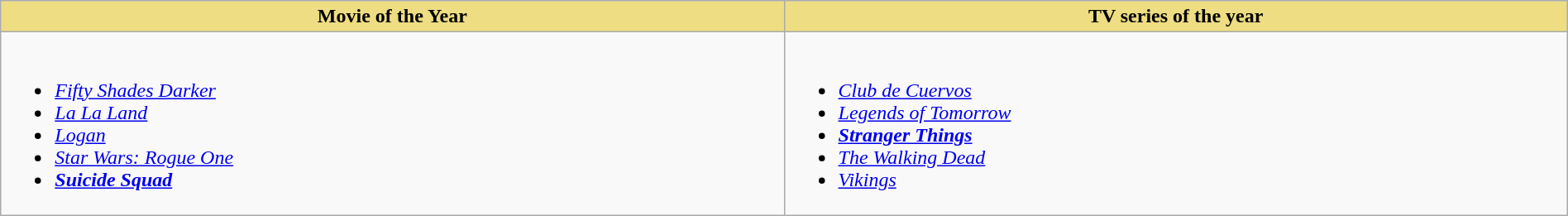<table class="wikitable" style="width:100%;">
<tr>
<th style="background:#EEDD82; width:50%">Movie of the Year</th>
<th style="background:#EEDD82; width:50%">TV series of the year</th>
</tr>
<tr>
<td valign="top"><br><ul><li><em><a href='#'>Fifty Shades Darker</a></em></li><li><em><a href='#'>La La Land</a></em></li><li><em><a href='#'>Logan</a></em></li><li><em><a href='#'>Star Wars: Rogue One</a></em></li><li><strong><em><a href='#'>Suicide Squad</a></em></strong></li></ul></td>
<td valign="top"><br><ul><li><em><a href='#'>Club de Cuervos</a></em></li><li><em><a href='#'>Legends of Tomorrow</a></em></li><li><strong><em><a href='#'>Stranger Things</a></em></strong></li><li><em><a href='#'>The Walking Dead</a></em></li><li><em><a href='#'>Vikings</a></em></li></ul></td>
</tr>
</table>
